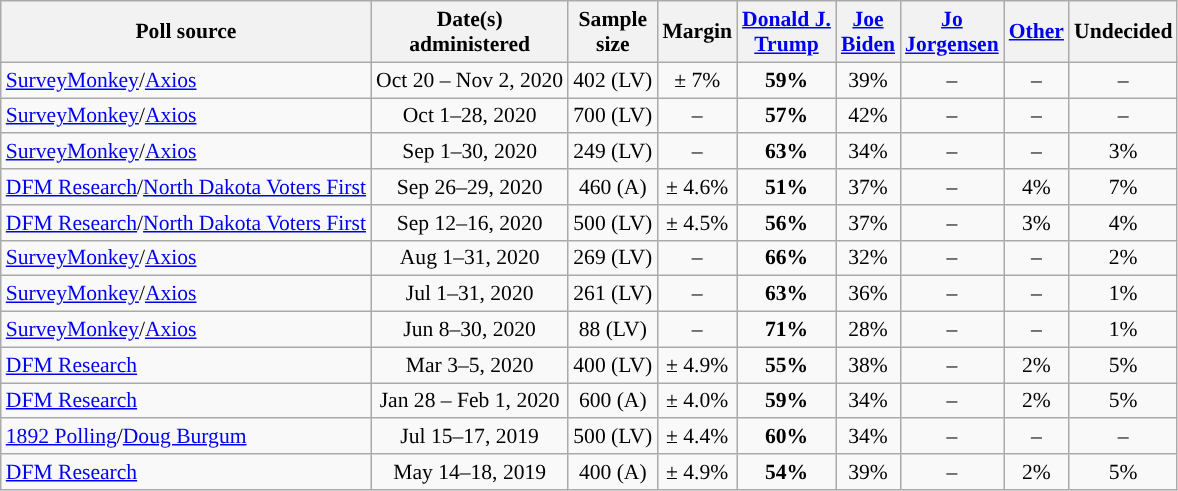<table class="wikitable sortable" style="text-align:center;font-size:90%;line-height:17px">
<tr>
<th>Poll source</th>
<th>Date(s)<br>administered</th>
<th>Sample<br>size</th>
<th>Margin<br></th>
<th class="unsortable"><a href='#'>Donald J.<br>Trump</a><br><small></small></th>
<th class="unsortable"><a href='#'>Joe<br>Biden</a><br><small></small></th>
<th class="unsortable"><a href='#'>Jo<br>Jorgensen</a><br><small></small></th>
<th class="unsortable"><a href='#'>Other</a></th>
<th class="unsortable">Undecided</th>
</tr>
<tr>
<td style="text-align:left;"><a href='#'>SurveyMonkey</a>/<a href='#'>Axios</a></td>
<td>Oct 20 – Nov 2, 2020</td>
<td>402 (LV)</td>
<td>± 7%</td>
<td><strong>59%</strong></td>
<td>39%</td>
<td>–</td>
<td>–</td>
<td>–</td>
</tr>
<tr>
<td style="text-align:left;"><a href='#'>SurveyMonkey</a>/<a href='#'>Axios</a></td>
<td>Oct 1–28, 2020</td>
<td>700 (LV)</td>
<td>–</td>
<td><strong>57%</strong></td>
<td>42%</td>
<td>–</td>
<td>–</td>
<td>–</td>
</tr>
<tr>
<td style="text-align:left;"><a href='#'>SurveyMonkey</a>/<a href='#'>Axios</a></td>
<td>Sep 1–30, 2020</td>
<td>249 (LV)</td>
<td>–</td>
<td><strong>63%</strong></td>
<td>34%</td>
<td>–</td>
<td>–</td>
<td>3%</td>
</tr>
<tr>
<td style="text-align:left;"><a href='#'>DFM Research</a>/<a href='#'>North Dakota Voters First</a></td>
<td>Sep 26–29, 2020</td>
<td>460 (A)</td>
<td>± 4.6%</td>
<td><strong>51%</strong></td>
<td>37%</td>
<td>–</td>
<td>4%</td>
<td>7%</td>
</tr>
<tr>
<td style="text-align:left;"><a href='#'>DFM Research</a>/<a href='#'>North Dakota Voters First</a></td>
<td>Sep 12–16, 2020</td>
<td>500 (LV)</td>
<td>± 4.5%</td>
<td><strong>56%</strong></td>
<td>37%</td>
<td>–</td>
<td>3%</td>
<td>4%</td>
</tr>
<tr>
<td style="text-align:left;"><a href='#'>SurveyMonkey</a>/<a href='#'>Axios</a></td>
<td>Aug 1–31, 2020</td>
<td>269 (LV)</td>
<td>–</td>
<td><strong>66%</strong></td>
<td>32%</td>
<td>–</td>
<td>–</td>
<td>2%</td>
</tr>
<tr>
<td style="text-align:left;"><a href='#'>SurveyMonkey</a>/<a href='#'>Axios</a></td>
<td>Jul 1–31, 2020</td>
<td>261 (LV)</td>
<td>–</td>
<td><strong>63%</strong></td>
<td>36%</td>
<td>–</td>
<td>–</td>
<td>1%</td>
</tr>
<tr>
<td style="text-align:left;"><a href='#'>SurveyMonkey</a>/<a href='#'>Axios</a></td>
<td>Jun 8–30, 2020</td>
<td style="background: ">88 (LV)</td>
<td>–</td>
<td><strong>71%</strong></td>
<td>28%</td>
<td>–</td>
<td>–</td>
<td>1%</td>
</tr>
<tr>
<td style="text-align:left;"><a href='#'>DFM Research</a></td>
<td>Mar 3–5, 2020</td>
<td>400 (LV)</td>
<td>± 4.9%</td>
<td><strong>55%</strong></td>
<td>38%</td>
<td>–</td>
<td>2%</td>
<td>5%</td>
</tr>
<tr>
<td style="text-align:left;"><a href='#'>DFM Research</a></td>
<td>Jan 28 – Feb 1, 2020</td>
<td>600 (A)</td>
<td>± 4.0%</td>
<td><strong>59%</strong></td>
<td>34%</td>
<td>–</td>
<td>2%</td>
<td>5%</td>
</tr>
<tr>
<td style="text-align:left;"><a href='#'>1892 Polling</a>/<a href='#'>Doug Burgum</a></td>
<td>Jul 15–17, 2019</td>
<td>500 (LV)</td>
<td>± 4.4%</td>
<td><strong>60%</strong></td>
<td>34%</td>
<td>–</td>
<td>–</td>
<td>–</td>
</tr>
<tr>
<td style="text-align:left;"><a href='#'>DFM Research</a></td>
<td>May 14–18, 2019</td>
<td>400 (A)</td>
<td>± 4.9%</td>
<td><strong>54%</strong></td>
<td>39%</td>
<td>–</td>
<td>2%</td>
<td>5%</td>
</tr>
</table>
